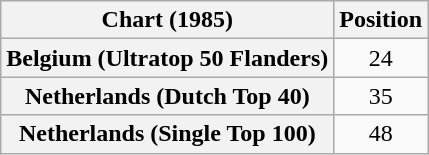<table class="wikitable sortable plainrowheaders" style="text-align:center">
<tr>
<th scope="col">Chart (1985)</th>
<th scope="col">Position</th>
</tr>
<tr>
<th scope="row">Belgium (Ultratop 50 Flanders)</th>
<td>24</td>
</tr>
<tr>
<th scope="row">Netherlands (Dutch Top 40)</th>
<td>35</td>
</tr>
<tr>
<th scope="row">Netherlands (Single Top 100)</th>
<td>48</td>
</tr>
</table>
